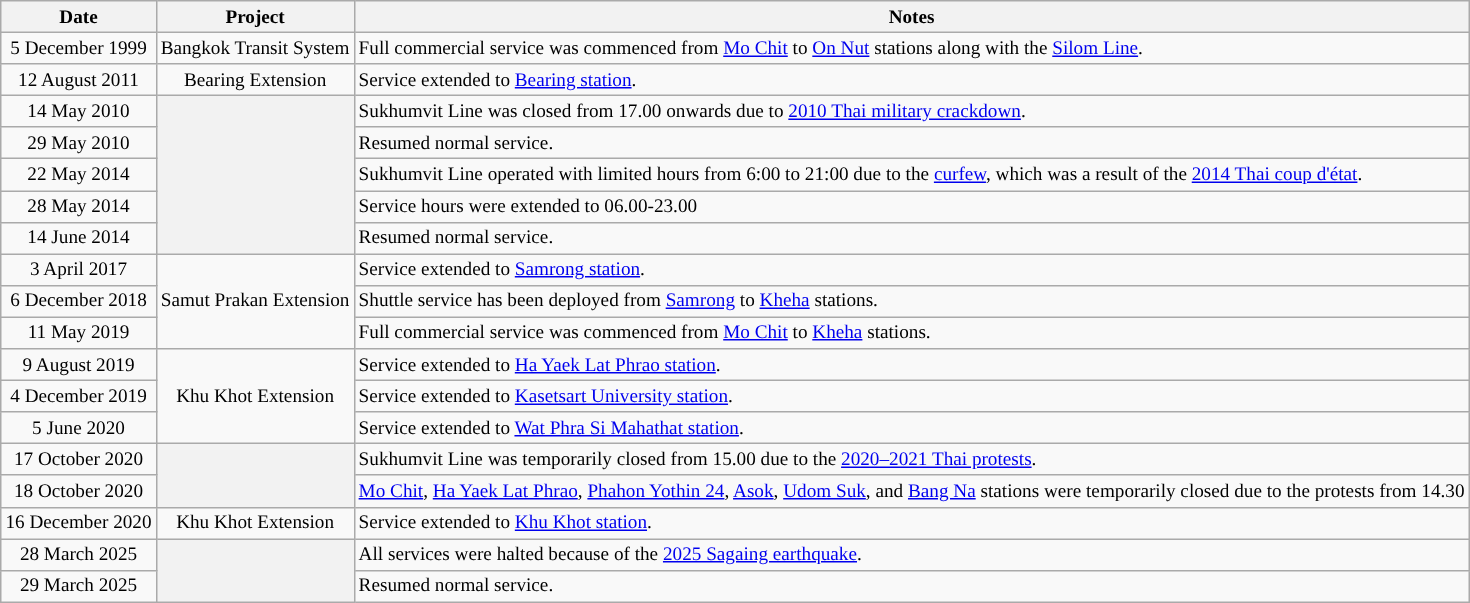<table class="wikitable" style="margin:auto;font-align:center;text-align:center;font-size:80%;">
<tr>
<th style="background:#">Date</th>
<th style="background:#">Project</th>
<th style="background:#">Notes</th>
</tr>
<tr>
<td>5 December 1999</td>
<td>Bangkok Transit System</td>
<td align="left">Full commercial service was commenced from <a href='#'>Mo Chit</a> to <a href='#'>On Nut</a> stations along with the <a href='#'>Silom Line</a>.</td>
</tr>
<tr>
<td>12 August 2011</td>
<td>Bearing Extension</td>
<td align="left">Service extended to <a href='#'>Bearing station</a>.</td>
</tr>
<tr>
<td>14 May 2010</td>
<th rowspan="5"></th>
<td align="left">Sukhumvit Line was closed from 17.00 onwards due to <a href='#'>2010 Thai military crackdown</a>.</td>
</tr>
<tr>
<td>29 May 2010</td>
<td align="left">Resumed normal service.</td>
</tr>
<tr>
<td>22 May 2014</td>
<td align="left">Sukhumvit Line operated with limited hours from 6:00 to 21:00 due to the <a href='#'>curfew</a>, which was a result of the <a href='#'>2014 Thai coup d'état</a>.</td>
</tr>
<tr>
<td>28 May 2014</td>
<td align="left">Service hours were extended to 06.00-23.00</td>
</tr>
<tr>
<td>14 June 2014</td>
<td align="left">Resumed normal service.</td>
</tr>
<tr>
<td>3 April 2017</td>
<td rowspan="3">Samut Prakan Extension</td>
<td align="left">Service extended to <a href='#'>Samrong station</a>.</td>
</tr>
<tr>
<td>6 December 2018</td>
<td align="left">Shuttle service has been deployed from <a href='#'>Samrong</a> to <a href='#'>Kheha</a> stations.</td>
</tr>
<tr>
<td>11 May 2019</td>
<td align="left">Full commercial service was commenced from <a href='#'>Mo Chit</a> to <a href='#'>Kheha</a> stations.</td>
</tr>
<tr>
<td>9 August 2019</td>
<td rowspan="3">Khu Khot Extension</td>
<td align="left">Service extended to <a href='#'>Ha Yaek Lat Phrao station</a>.</td>
</tr>
<tr>
<td>4 December 2019</td>
<td align="left">Service extended to <a href='#'>Kasetsart University station</a>.</td>
</tr>
<tr>
<td>5 June 2020</td>
<td align="left">Service extended to <a href='#'>Wat Phra Si Mahathat station</a>.</td>
</tr>
<tr>
<td>17 October 2020</td>
<th rowspan="2"></th>
<td align="left">Sukhumvit Line was temporarily closed from 15.00 due to the <a href='#'>2020–2021 Thai protests</a>.</td>
</tr>
<tr>
<td>18 October 2020</td>
<td align="left"><a href='#'>Mo Chit</a>, <a href='#'>Ha Yaek Lat Phrao</a>, <a href='#'>Phahon Yothin 24</a>, <a href='#'>Asok</a>, <a href='#'>Udom Suk</a>, and <a href='#'>Bang Na</a> stations were temporarily closed due to the protests from 14.30</td>
</tr>
<tr>
<td>16 December 2020</td>
<td>Khu Khot Extension</td>
<td align="left">Service extended to <a href='#'>Khu Khot station</a>.</td>
</tr>
<tr>
<td>28 March 2025</td>
<th rowspan="2"></th>
<td align="left">All services were halted because of the <a href='#'>2025 Sagaing earthquake</a>.</td>
</tr>
<tr>
<td>29 March 2025</td>
<td align="left">Resumed normal service.</td>
</tr>
</table>
